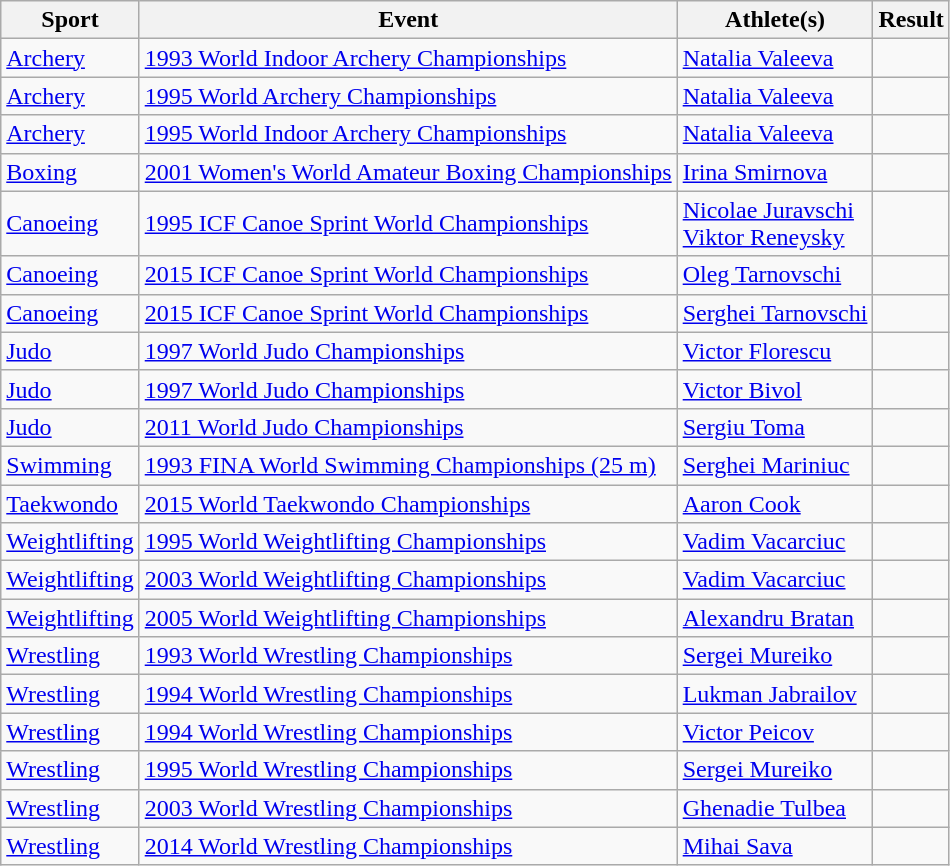<table border="1" class="wikitable">
<tr>
<th>Sport</th>
<th>Event</th>
<th>Athlete(s)</th>
<th>Result</th>
</tr>
<tr>
<td><a href='#'>Archery</a></td>
<td><a href='#'>1993 World Indoor Archery Championships</a></td>
<td><a href='#'>Natalia Valeeva</a></td>
<td align="center"></td>
</tr>
<tr>
<td><a href='#'>Archery</a></td>
<td><a href='#'>1995 World Archery Championships</a></td>
<td><a href='#'>Natalia Valeeva</a></td>
<td align="center"></td>
</tr>
<tr>
<td><a href='#'>Archery</a></td>
<td><a href='#'>1995 World Indoor Archery Championships</a></td>
<td><a href='#'>Natalia Valeeva</a></td>
<td align="center"></td>
</tr>
<tr>
<td><a href='#'>Boxing</a></td>
<td><a href='#'>2001 Women's World Amateur Boxing Championships</a></td>
<td><a href='#'>Irina Smirnova</a></td>
<td align="center"></td>
</tr>
<tr>
<td><a href='#'>Canoeing</a></td>
<td><a href='#'>1995 ICF Canoe Sprint World Championships</a></td>
<td><a href='#'>Nicolae Juravschi</a><br><a href='#'>Viktor Reneysky</a></td>
<td align="center"></td>
</tr>
<tr>
<td><a href='#'>Canoeing</a></td>
<td><a href='#'>2015 ICF Canoe Sprint World Championships</a></td>
<td><a href='#'>Oleg Tarnovschi</a></td>
<td align="center"></td>
</tr>
<tr>
<td><a href='#'>Canoeing</a></td>
<td><a href='#'>2015 ICF Canoe Sprint World Championships</a></td>
<td><a href='#'>Serghei Tarnovschi</a></td>
<td align="center"></td>
</tr>
<tr>
<td><a href='#'>Judo</a></td>
<td><a href='#'>1997 World Judo Championships</a></td>
<td><a href='#'>Victor Florescu</a></td>
<td align="center"></td>
</tr>
<tr>
<td><a href='#'>Judo</a></td>
<td><a href='#'>1997 World Judo Championships</a></td>
<td><a href='#'>Victor Bivol</a></td>
<td align="center"></td>
</tr>
<tr>
<td><a href='#'>Judo</a></td>
<td><a href='#'>2011 World Judo Championships</a></td>
<td><a href='#'>Sergiu Toma</a></td>
<td align="center"></td>
</tr>
<tr>
<td><a href='#'>Swimming</a></td>
<td><a href='#'>1993 FINA World Swimming Championships (25 m)</a></td>
<td><a href='#'>Serghei Mariniuc</a></td>
<td align="center"></td>
</tr>
<tr>
<td><a href='#'>Taekwondo</a></td>
<td><a href='#'>2015 World Taekwondo Championships</a></td>
<td><a href='#'>Aaron Cook</a></td>
<td align="center"></td>
</tr>
<tr>
<td><a href='#'>Weightlifting</a></td>
<td><a href='#'>1995 World Weightlifting Championships</a></td>
<td><a href='#'>Vadim Vacarciuc</a></td>
<td align="center"></td>
</tr>
<tr>
<td><a href='#'>Weightlifting</a></td>
<td><a href='#'>2003 World Weightlifting Championships</a></td>
<td><a href='#'>Vadim Vacarciuc</a></td>
<td align="center"></td>
</tr>
<tr>
<td><a href='#'>Weightlifting</a></td>
<td><a href='#'>2005 World Weightlifting Championships</a></td>
<td><a href='#'>Alexandru Bratan</a></td>
<td align="center"></td>
</tr>
<tr>
<td><a href='#'>Wrestling</a></td>
<td><a href='#'>1993 World Wrestling Championships</a></td>
<td><a href='#'>Sergei Mureiko</a></td>
<td align="center"></td>
</tr>
<tr>
<td><a href='#'>Wrestling</a></td>
<td><a href='#'>1994 World Wrestling Championships</a></td>
<td><a href='#'>Lukman Jabrailov</a></td>
<td align="center"></td>
</tr>
<tr>
<td><a href='#'>Wrestling</a></td>
<td><a href='#'>1994 World Wrestling Championships</a></td>
<td><a href='#'>Victor Peicov</a></td>
<td align="center"></td>
</tr>
<tr>
<td><a href='#'>Wrestling</a></td>
<td><a href='#'>1995 World Wrestling Championships</a></td>
<td><a href='#'>Sergei Mureiko</a></td>
<td align="center"></td>
</tr>
<tr>
<td><a href='#'>Wrestling</a></td>
<td><a href='#'>2003 World Wrestling Championships</a></td>
<td><a href='#'>Ghenadie Tulbea</a></td>
<td align="center"></td>
</tr>
<tr>
<td><a href='#'>Wrestling</a></td>
<td><a href='#'>2014 World Wrestling Championships</a></td>
<td><a href='#'>Mihai Sava</a></td>
<td align="center"></td>
</tr>
</table>
